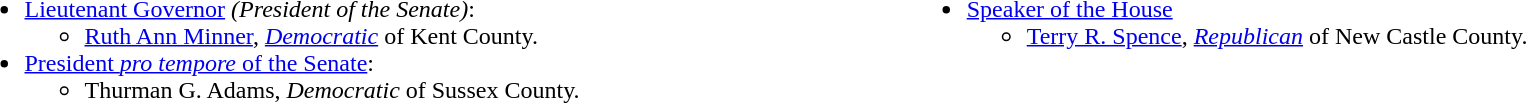<table width=100%>
<tr valign=top>
<td><br><ul><li><a href='#'>Lieutenant Governor</a> <em>(President of the Senate)</em>:<ul><li><a href='#'>Ruth Ann Minner</a>, <em><a href='#'>Democratic</a></em> of Kent County.</li></ul></li><li><a href='#'>President <em>pro tempore</em> of the Senate</a>:<ul><li>Thurman G. Adams, <em>Democratic</em> of Sussex County.</li></ul></li></ul></td>
<td><br><ul><li><a href='#'>Speaker of the House</a><ul><li><a href='#'>Terry R. Spence</a>, <em><a href='#'>Republican</a></em> of New Castle County.</li></ul></li></ul></td>
</tr>
</table>
